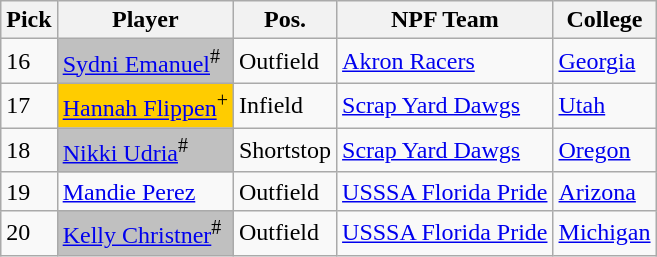<table class="wikitable">
<tr>
<th>Pick</th>
<th>Player</th>
<th>Pos.</th>
<th>NPF Team</th>
<th>College</th>
</tr>
<tr>
<td>16</td>
<td style="background:#C0C0C0;"><a href='#'>Sydni Emanuel</a><sup>#</sup></td>
<td>Outfield</td>
<td><a href='#'>Akron Racers</a></td>
<td><a href='#'>Georgia</a></td>
</tr>
<tr>
<td>17</td>
<td style="background:#FFCC00;"><a href='#'>Hannah Flippen</a><sup>+</sup></td>
<td>Infield</td>
<td><a href='#'>Scrap Yard Dawgs</a></td>
<td><a href='#'>Utah</a></td>
</tr>
<tr>
<td>18</td>
<td style="background:#C0C0C0;"><a href='#'>Nikki Udria</a><sup>#</sup></td>
<td>Shortstop</td>
<td><a href='#'>Scrap Yard Dawgs</a></td>
<td><a href='#'>Oregon</a></td>
</tr>
<tr>
<td>19</td>
<td><a href='#'>Mandie Perez</a></td>
<td>Outfield</td>
<td><a href='#'>USSSA Florida Pride</a></td>
<td><a href='#'>Arizona</a></td>
</tr>
<tr>
<td>20</td>
<td style="background:#C0C0C0;"><a href='#'>Kelly Christner</a><sup>#</sup></td>
<td>Outfield</td>
<td><a href='#'>USSSA Florida Pride</a></td>
<td><a href='#'>Michigan</a></td>
</tr>
</table>
